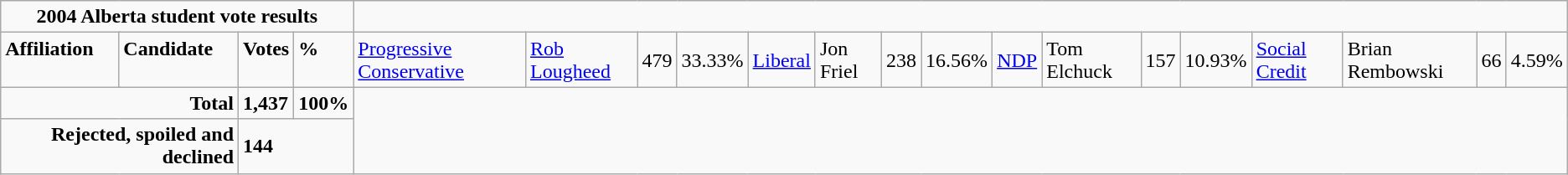<table class="wikitable">
<tr>
<td colspan="5" align="center"><strong>2004 Alberta student vote results</strong></td>
</tr>
<tr>
<td colspan="2" rowspan="1" align="left" valign="top"><strong>Affiliation</strong></td>
<td valign="top"><strong>Candidate</strong></td>
<td valign="top"><strong>Votes</strong></td>
<td valign="top"><strong>%</strong><br></td>
<td><a href='#'>Progressive Conservative</a></td>
<td><a href='#'>Rob Lougheed</a></td>
<td>479</td>
<td>33.33%<br></td>
<td><a href='#'>Liberal</a></td>
<td>Jon Friel</td>
<td>238</td>
<td>16.56%<br>

</td>
<td><a href='#'>NDP</a></td>
<td>Tom Elchuck</td>
<td>157</td>
<td>10.93%<br>
</td>
<td><a href='#'>Social Credit</a></td>
<td>Brian Rembowski</td>
<td>66</td>
<td>4.59%</td>
</tr>
<tr>
<td colspan="3" align ="right"><strong>Total</strong></td>
<td><strong>1,437</strong></td>
<td><strong>100%</strong></td>
</tr>
<tr>
<td colspan="3" align="right"><strong>Rejected, spoiled and declined</strong></td>
<td colspan="2"><strong>144</strong></td>
</tr>
</table>
